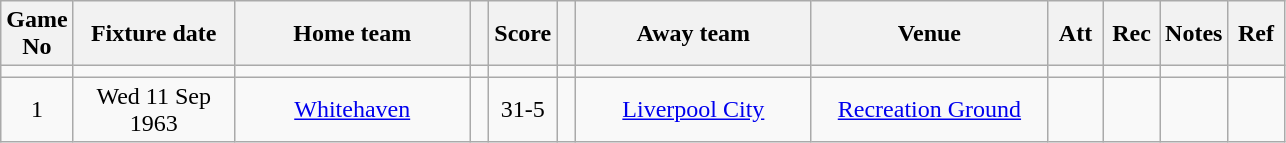<table class="wikitable" style="text-align:center;">
<tr>
<th width=20 abbr="No">Game No</th>
<th width=100 abbr="Date">Fixture date</th>
<th width=150 abbr="Home team">Home team</th>
<th width=5 abbr="space"></th>
<th width=20 abbr="Score">Score</th>
<th width=5 abbr="space"></th>
<th width=150 abbr="Away team">Away team</th>
<th width=150 abbr="Venue">Venue</th>
<th width=30 abbr="Att">Att</th>
<th width=30 abbr="Rec">Rec</th>
<th width=20 abbr="Notes">Notes</th>
<th width=30 abbr="Ref">Ref</th>
</tr>
<tr>
<td></td>
<td></td>
<td></td>
<td></td>
<td></td>
<td></td>
<td></td>
<td></td>
<td></td>
<td></td>
<td></td>
<td></td>
</tr>
<tr>
<td>1</td>
<td>Wed 11 Sep 1963</td>
<td><a href='#'>Whitehaven</a></td>
<td></td>
<td>31-5</td>
<td></td>
<td><a href='#'>Liverpool City</a></td>
<td><a href='#'>Recreation Ground</a></td>
<td></td>
<td></td>
<td></td>
<td></td>
</tr>
</table>
